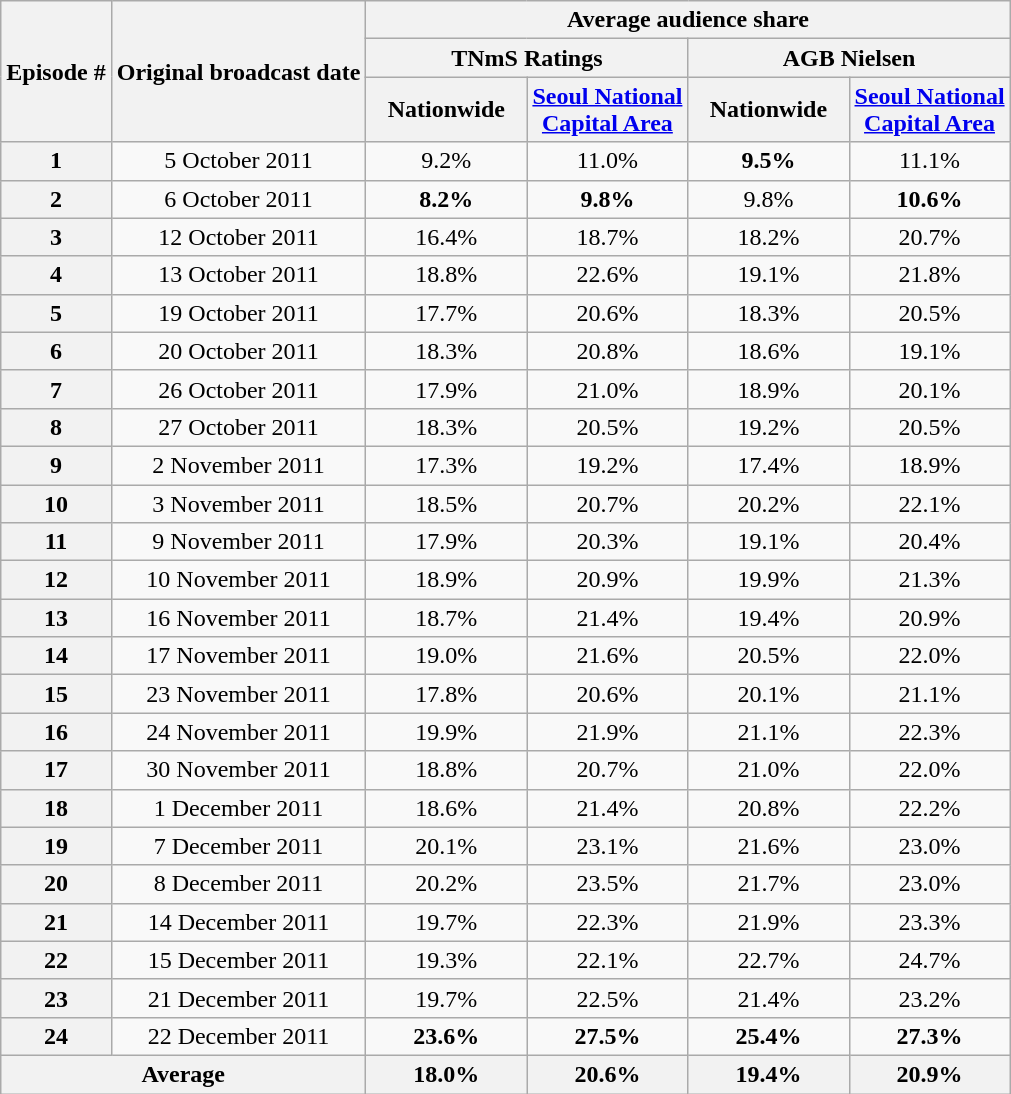<table class=wikitable style="text-align:center">
<tr>
<th rowspan="3">Episode #</th>
<th rowspan="3">Original broadcast date</th>
<th colspan="4">Average audience share</th>
</tr>
<tr>
<th colspan="2">TNmS Ratings</th>
<th colspan="2">AGB Nielsen</th>
</tr>
<tr>
<th width=100>Nationwide</th>
<th width=100><a href='#'>Seoul National Capital Area</a></th>
<th width=100>Nationwide</th>
<th width=100><a href='#'>Seoul National Capital Area</a></th>
</tr>
<tr>
<th>1</th>
<td>5 October 2011</td>
<td>9.2%</td>
<td>11.0%</td>
<td><span><strong>9.5%</strong></span></td>
<td>11.1%</td>
</tr>
<tr>
<th>2</th>
<td>6 October 2011</td>
<td><span><strong>8.2%</strong></span></td>
<td><span><strong>9.8%</strong></span></td>
<td>9.8%</td>
<td><span><strong>10.6%</strong></span></td>
</tr>
<tr>
<th>3</th>
<td>12 October 2011</td>
<td>16.4%</td>
<td>18.7%</td>
<td>18.2%</td>
<td>20.7%</td>
</tr>
<tr>
<th>4</th>
<td>13 October 2011</td>
<td>18.8%</td>
<td>22.6%</td>
<td>19.1%</td>
<td>21.8%</td>
</tr>
<tr>
<th>5</th>
<td>19 October 2011</td>
<td>17.7%</td>
<td>20.6%</td>
<td>18.3%</td>
<td>20.5%</td>
</tr>
<tr>
<th>6</th>
<td>20 October 2011</td>
<td>18.3%</td>
<td>20.8%</td>
<td>18.6%</td>
<td>19.1%</td>
</tr>
<tr>
<th>7</th>
<td>26 October 2011</td>
<td>17.9%</td>
<td>21.0%</td>
<td>18.9%</td>
<td>20.1%</td>
</tr>
<tr>
<th>8</th>
<td>27 October 2011</td>
<td>18.3%</td>
<td>20.5%</td>
<td>19.2%</td>
<td>20.5%</td>
</tr>
<tr>
<th>9</th>
<td>2 November 2011</td>
<td>17.3%</td>
<td>19.2%</td>
<td>17.4%</td>
<td>18.9%</td>
</tr>
<tr>
<th>10</th>
<td>3 November 2011</td>
<td>18.5%</td>
<td>20.7%</td>
<td>20.2%</td>
<td>22.1%</td>
</tr>
<tr>
<th>11</th>
<td>9 November 2011</td>
<td>17.9%</td>
<td>20.3%</td>
<td>19.1%</td>
<td>20.4%</td>
</tr>
<tr>
<th>12</th>
<td>10 November 2011</td>
<td>18.9%</td>
<td>20.9%</td>
<td>19.9%</td>
<td>21.3%</td>
</tr>
<tr>
<th>13</th>
<td>16 November 2011</td>
<td>18.7%</td>
<td>21.4%</td>
<td>19.4%</td>
<td>20.9%</td>
</tr>
<tr>
<th>14</th>
<td>17 November 2011</td>
<td>19.0%</td>
<td>21.6%</td>
<td>20.5%</td>
<td>22.0%</td>
</tr>
<tr>
<th>15</th>
<td>23 November 2011</td>
<td>17.8%</td>
<td>20.6%</td>
<td>20.1%</td>
<td>21.1%</td>
</tr>
<tr>
<th>16</th>
<td>24 November 2011</td>
<td>19.9%</td>
<td>21.9%</td>
<td>21.1%</td>
<td>22.3%</td>
</tr>
<tr>
<th>17</th>
<td>30 November 2011</td>
<td>18.8%</td>
<td>20.7%</td>
<td>21.0%</td>
<td>22.0%</td>
</tr>
<tr>
<th>18</th>
<td>1 December 2011</td>
<td>18.6%</td>
<td>21.4%</td>
<td>20.8%</td>
<td>22.2%</td>
</tr>
<tr>
<th>19</th>
<td>7 December 2011</td>
<td>20.1%</td>
<td>23.1%</td>
<td>21.6%</td>
<td>23.0%</td>
</tr>
<tr>
<th>20</th>
<td>8 December 2011</td>
<td>20.2%</td>
<td>23.5%</td>
<td>21.7%</td>
<td>23.0%</td>
</tr>
<tr>
<th>21</th>
<td>14 December 2011</td>
<td>19.7%</td>
<td>22.3%</td>
<td>21.9%</td>
<td>23.3%</td>
</tr>
<tr>
<th>22</th>
<td>15 December 2011</td>
<td>19.3%</td>
<td>22.1%</td>
<td>22.7%</td>
<td>24.7%</td>
</tr>
<tr>
<th>23</th>
<td>21 December 2011</td>
<td>19.7%</td>
<td>22.5%</td>
<td>21.4%</td>
<td>23.2%</td>
</tr>
<tr>
<th>24</th>
<td>22 December 2011</td>
<td><span><strong>23.6%</strong></span></td>
<td><span><strong>27.5%</strong></span></td>
<td><span><strong>25.4%</strong></span></td>
<td><span><strong>27.3%</strong></span></td>
</tr>
<tr>
<th colspan=2>Average</th>
<th>18.0%</th>
<th>20.6%</th>
<th>19.4%</th>
<th>20.9%</th>
</tr>
</table>
